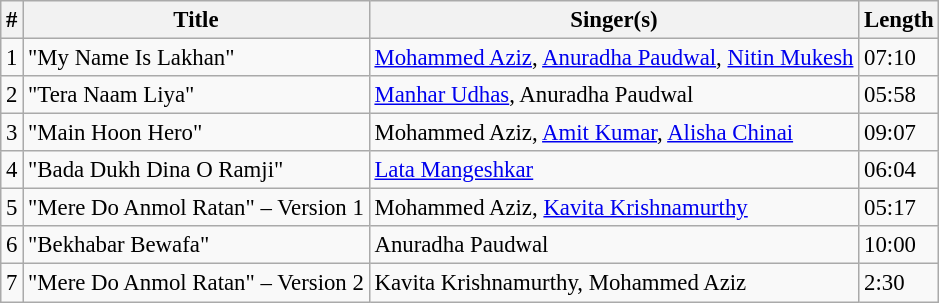<table class="wikitable" style="font-size:95%;">
<tr>
<th>#</th>
<th>Title</th>
<th>Singer(s)</th>
<th>Length</th>
</tr>
<tr>
<td>1</td>
<td>"My Name Is Lakhan"</td>
<td><a href='#'>Mohammed Aziz</a>, <a href='#'>Anuradha Paudwal</a>, <a href='#'>Nitin Mukesh</a></td>
<td>07:10</td>
</tr>
<tr>
<td>2</td>
<td>"Tera Naam Liya"</td>
<td><a href='#'>Manhar Udhas</a>, Anuradha Paudwal</td>
<td>05:58</td>
</tr>
<tr>
<td>3</td>
<td>"Main Hoon Hero"</td>
<td>Mohammed Aziz, <a href='#'>Amit Kumar</a>, <a href='#'>Alisha Chinai</a></td>
<td>09:07</td>
</tr>
<tr>
<td>4</td>
<td>"Bada Dukh Dina O Ramji"</td>
<td><a href='#'>Lata Mangeshkar</a></td>
<td>06:04</td>
</tr>
<tr>
<td>5</td>
<td>"Mere Do Anmol Ratan" – Version 1</td>
<td>Mohammed Aziz, <a href='#'>Kavita Krishnamurthy</a></td>
<td>05:17</td>
</tr>
<tr>
<td>6</td>
<td>"Bekhabar Bewafa"</td>
<td>Anuradha Paudwal</td>
<td>10:00</td>
</tr>
<tr>
<td>7</td>
<td>"Mere Do Anmol Ratan" – Version 2</td>
<td>Kavita Krishnamurthy, Mohammed Aziz</td>
<td>2:30</td>
</tr>
</table>
